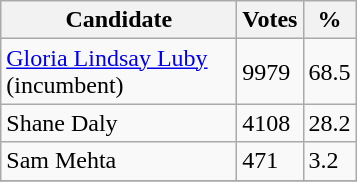<table class="wikitable">
<tr>
<th bgcolor="#DDDDFF" width="150px">Candidate</th>
<th bgcolor="#DDDDFF">Votes</th>
<th bgcolor="#DDDDFF">%</th>
</tr>
<tr>
<td><a href='#'>Gloria Lindsay Luby</a> (incumbent)</td>
<td>9979</td>
<td>68.5</td>
</tr>
<tr>
<td>Shane Daly</td>
<td>4108</td>
<td>28.2</td>
</tr>
<tr>
<td>Sam Mehta</td>
<td>471</td>
<td>3.2</td>
</tr>
<tr>
</tr>
</table>
